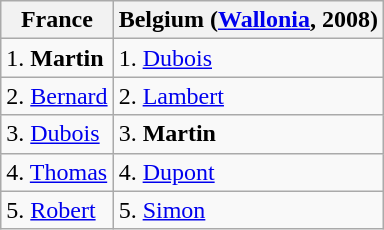<table class="wikitable">
<tr>
<th>France</th>
<th>Belgium (<a href='#'>Wallonia</a>, 2008)</th>
</tr>
<tr>
<td>1. <strong>Martin</strong></td>
<td>1. <a href='#'>Dubois</a></td>
</tr>
<tr>
<td>2. <a href='#'>Bernard</a></td>
<td>2. <a href='#'>Lambert</a></td>
</tr>
<tr>
<td>3. <a href='#'>Dubois</a></td>
<td>3. <strong>Martin</strong></td>
</tr>
<tr>
<td>4. <a href='#'>Thomas</a></td>
<td>4. <a href='#'>Dupont</a></td>
</tr>
<tr>
<td>5. <a href='#'>Robert</a></td>
<td>5. <a href='#'>Simon</a></td>
</tr>
</table>
